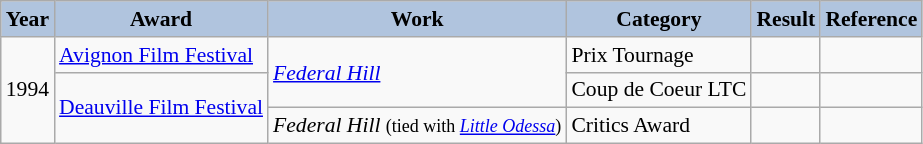<table class="wikitable" style="font-size:90%">
<tr style="text-align:center;">
<th style="background:#B0C4DE;">Year</th>
<th style="background:#B0C4DE;">Award</th>
<th style="background:#B0C4DE;">Work</th>
<th style="background:#B0C4DE;">Category</th>
<th style="background:#B0C4DE;">Result</th>
<th style="background:#B0C4DE;">Reference</th>
</tr>
<tr>
<td rowspan="3">1994</td>
<td><a href='#'>Avignon Film Festival</a></td>
<td rowspan="2"><em><a href='#'>Federal Hill</a></em></td>
<td>Prix Tournage</td>
<td></td>
<td></td>
</tr>
<tr>
<td rowspan="2"><a href='#'>Deauville Film Festival</a></td>
<td>Coup de Coeur LTC</td>
<td></td>
<td></td>
</tr>
<tr>
<td><em>Federal Hill</em> <small>(tied with <em><a href='#'>Little Odessa</a></em>)</small></td>
<td>Critics Award</td>
<td></td>
<td></td>
</tr>
</table>
